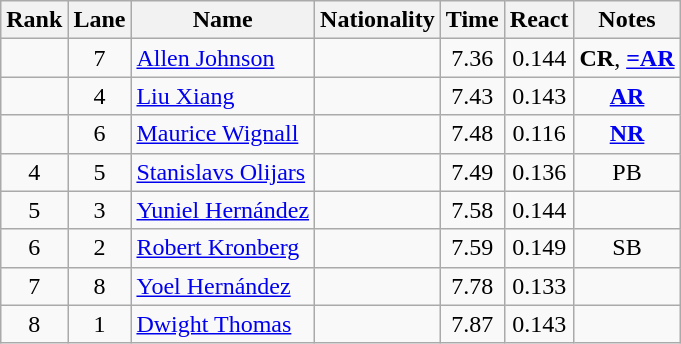<table class="wikitable sortable" style="text-align:center">
<tr>
<th>Rank</th>
<th>Lane</th>
<th>Name</th>
<th>Nationality</th>
<th>Time</th>
<th>React</th>
<th>Notes</th>
</tr>
<tr>
<td></td>
<td>7</td>
<td align="left"><a href='#'>Allen Johnson</a></td>
<td align=left></td>
<td>7.36</td>
<td>0.144</td>
<td><strong>CR</strong>, <strong><a href='#'>=AR</a></strong></td>
</tr>
<tr>
<td></td>
<td>4</td>
<td align="left"><a href='#'>Liu Xiang</a></td>
<td align=left></td>
<td>7.43</td>
<td>0.143</td>
<td><strong><a href='#'>AR</a></strong></td>
</tr>
<tr>
<td></td>
<td>6</td>
<td align="left"><a href='#'>Maurice Wignall</a></td>
<td align=left></td>
<td>7.48</td>
<td>0.116</td>
<td><strong><a href='#'>NR</a></strong></td>
</tr>
<tr>
<td>4</td>
<td>5</td>
<td align="left"><a href='#'>Stanislavs Olijars</a></td>
<td align=left></td>
<td>7.49</td>
<td>0.136</td>
<td>PB</td>
</tr>
<tr>
<td>5</td>
<td>3</td>
<td align="left"><a href='#'>Yuniel Hernández</a></td>
<td align=left></td>
<td>7.58</td>
<td>0.144</td>
<td></td>
</tr>
<tr>
<td>6</td>
<td>2</td>
<td align="left"><a href='#'>Robert Kronberg</a></td>
<td align=left></td>
<td>7.59</td>
<td>0.149</td>
<td>SB</td>
</tr>
<tr>
<td>7</td>
<td>8</td>
<td align="left"><a href='#'>Yoel Hernández</a></td>
<td align=left></td>
<td>7.78</td>
<td>0.133</td>
<td></td>
</tr>
<tr>
<td>8</td>
<td>1</td>
<td align="left"><a href='#'>Dwight Thomas</a></td>
<td align=left></td>
<td>7.87</td>
<td>0.143</td>
<td></td>
</tr>
</table>
